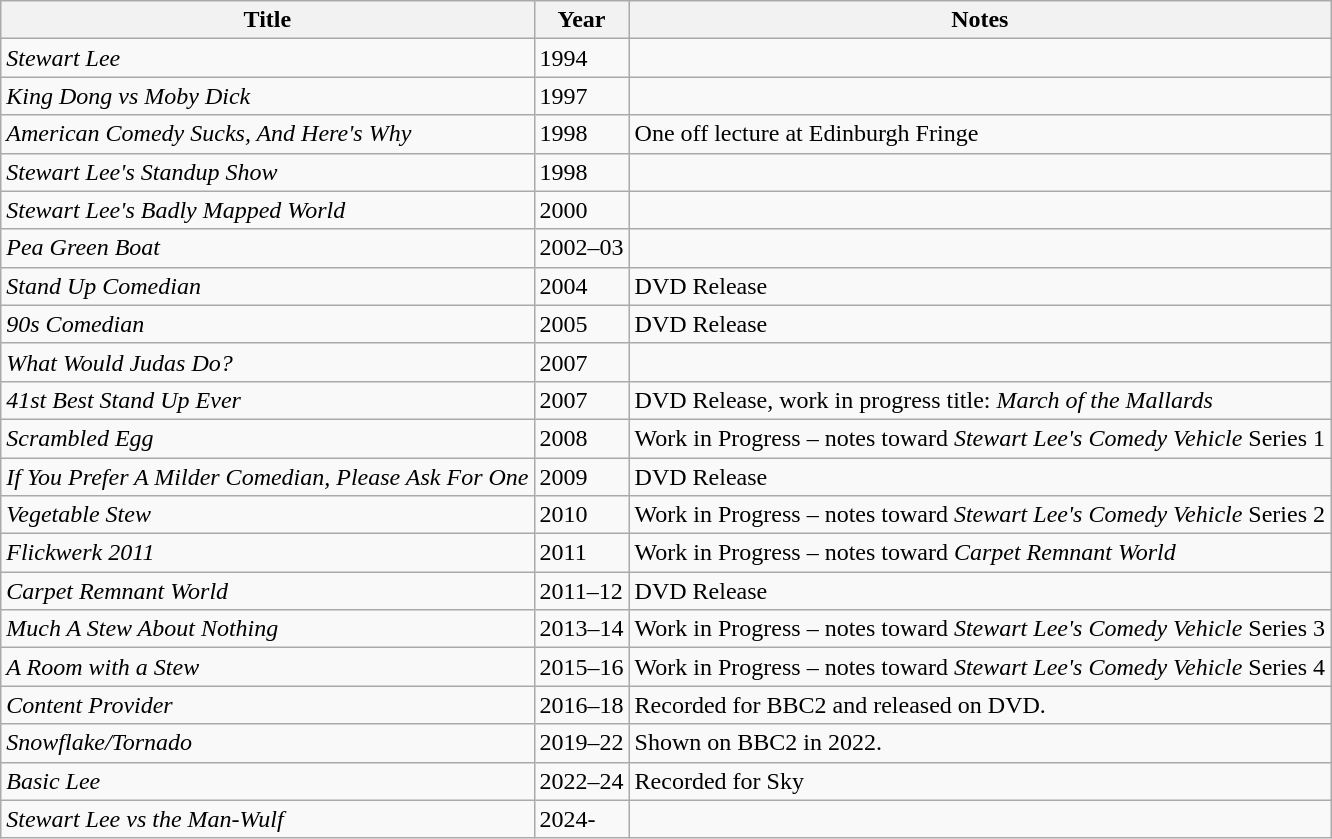<table class="wikitable">
<tr>
<th>Title</th>
<th>Year</th>
<th>Notes</th>
</tr>
<tr>
<td><em>Stewart Lee</em></td>
<td>1994</td>
<td></td>
</tr>
<tr>
<td><em>King Dong vs Moby Dick</em></td>
<td>1997</td>
<td></td>
</tr>
<tr>
<td><em>American Comedy Sucks, And Here's Why</em></td>
<td>1998</td>
<td>One off lecture at Edinburgh Fringe</td>
</tr>
<tr>
<td><em>Stewart Lee's Standup Show</em></td>
<td>1998</td>
<td></td>
</tr>
<tr>
<td><em>Stewart Lee's Badly Mapped World</em></td>
<td>2000</td>
<td></td>
</tr>
<tr>
<td><em>Pea Green Boat</em></td>
<td>2002–03</td>
<td></td>
</tr>
<tr>
<td><em>Stand Up Comedian</em></td>
<td>2004</td>
<td>DVD Release</td>
</tr>
<tr>
<td><em>90s Comedian</em></td>
<td>2005</td>
<td>DVD Release</td>
</tr>
<tr>
<td><em>What Would Judas Do?</em></td>
<td>2007</td>
<td></td>
</tr>
<tr>
<td><em>41st Best Stand Up Ever</em></td>
<td>2007</td>
<td>DVD Release, work in progress title: <em>March of the Mallards</em></td>
</tr>
<tr>
<td><em>Scrambled Egg</em></td>
<td>2008</td>
<td>Work in Progress – notes toward <em>Stewart Lee's Comedy Vehicle</em> Series 1</td>
</tr>
<tr>
<td><em>If You Prefer A Milder Comedian, Please Ask For One</em></td>
<td>2009</td>
<td>DVD Release</td>
</tr>
<tr>
<td><em>Vegetable Stew</em></td>
<td>2010</td>
<td>Work in Progress – notes toward <em>Stewart Lee's Comedy Vehicle</em> Series 2</td>
</tr>
<tr>
<td><em>Flickwerk 2011</em></td>
<td>2011</td>
<td>Work in Progress – notes toward <em>Carpet Remnant World</em></td>
</tr>
<tr>
<td><em>Carpet Remnant World</em></td>
<td>2011–12</td>
<td>DVD Release</td>
</tr>
<tr>
<td><em>Much A Stew About Nothing</em></td>
<td>2013–14</td>
<td>Work in Progress – notes toward <em>Stewart Lee's Comedy Vehicle</em> Series 3</td>
</tr>
<tr>
<td><em>A Room with a Stew</em></td>
<td>2015–16</td>
<td>Work in Progress – notes toward <em>Stewart Lee's Comedy Vehicle</em> Series 4</td>
</tr>
<tr>
<td><em>Content Provider</em></td>
<td>2016–18</td>
<td>Recorded for BBC2 and released on DVD.</td>
</tr>
<tr>
<td><em>Snowflake/Tornado</em></td>
<td>2019–22</td>
<td>Shown on BBC2 in 2022.</td>
</tr>
<tr>
<td><em>Basic Lee</em></td>
<td>2022–24</td>
<td>Recorded for Sky</td>
</tr>
<tr>
<td><em>Stewart Lee vs the Man-Wulf</em></td>
<td>2024-</td>
<td></td>
</tr>
</table>
